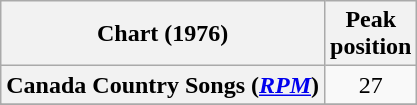<table class="wikitable sortable plainrowheaders" style="text-align:center">
<tr>
<th scope="col">Chart (1976)</th>
<th scope="col">Peak<br> position</th>
</tr>
<tr>
<th scope="row">Canada Country Songs (<em><a href='#'>RPM</a></em>)</th>
<td>27</td>
</tr>
<tr>
</tr>
<tr>
</tr>
</table>
